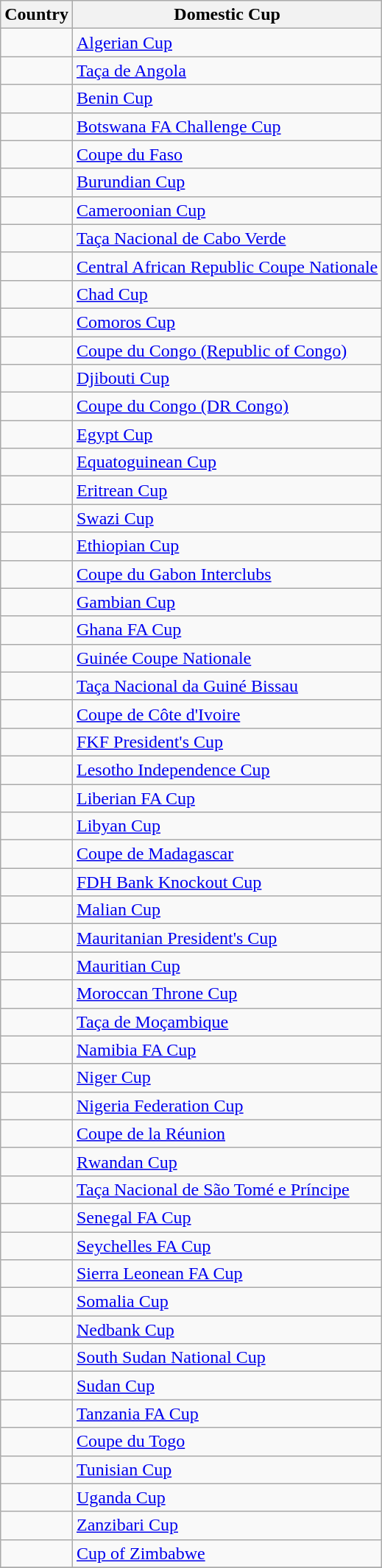<table class="wikitable">
<tr>
<th>Country</th>
<th>Domestic Cup</th>
</tr>
<tr>
<td></td>
<td><a href='#'>Algerian Cup</a></td>
</tr>
<tr>
<td></td>
<td><a href='#'>Taça de Angola</a></td>
</tr>
<tr>
<td></td>
<td><a href='#'>Benin Cup</a></td>
</tr>
<tr>
<td></td>
<td><a href='#'>Botswana FA Challenge Cup</a></td>
</tr>
<tr>
<td></td>
<td><a href='#'>Coupe du Faso</a></td>
</tr>
<tr>
<td></td>
<td><a href='#'>Burundian Cup</a></td>
</tr>
<tr>
<td></td>
<td><a href='#'>Cameroonian Cup</a></td>
</tr>
<tr>
<td></td>
<td><a href='#'>Taça Nacional de Cabo Verde</a></td>
</tr>
<tr>
<td></td>
<td><a href='#'>Central African Republic Coupe Nationale</a></td>
</tr>
<tr>
<td></td>
<td><a href='#'>Chad Cup</a></td>
</tr>
<tr>
<td></td>
<td><a href='#'>Comoros Cup</a></td>
</tr>
<tr>
<td></td>
<td><a href='#'>Coupe du Congo (Republic of Congo)</a></td>
</tr>
<tr>
<td></td>
<td><a href='#'>Djibouti Cup</a></td>
</tr>
<tr>
<td></td>
<td><a href='#'>Coupe du Congo (DR Congo)</a></td>
</tr>
<tr>
<td></td>
<td><a href='#'>Egypt Cup</a></td>
</tr>
<tr>
<td></td>
<td><a href='#'>Equatoguinean Cup</a></td>
</tr>
<tr>
<td></td>
<td><a href='#'>Eritrean Cup</a></td>
</tr>
<tr>
<td></td>
<td><a href='#'>Swazi Cup</a></td>
</tr>
<tr>
<td></td>
<td><a href='#'>Ethiopian Cup</a></td>
</tr>
<tr>
<td></td>
<td><a href='#'>Coupe du Gabon Interclubs</a></td>
</tr>
<tr>
<td></td>
<td><a href='#'>Gambian Cup</a></td>
</tr>
<tr>
<td></td>
<td><a href='#'>Ghana FA Cup</a></td>
</tr>
<tr>
<td></td>
<td><a href='#'>Guinée Coupe Nationale</a></td>
</tr>
<tr>
<td></td>
<td><a href='#'>Taça Nacional da Guiné Bissau</a></td>
</tr>
<tr>
<td></td>
<td><a href='#'>Coupe de Côte d'Ivoire</a></td>
</tr>
<tr>
<td></td>
<td><a href='#'>FKF President's Cup</a></td>
</tr>
<tr>
<td></td>
<td><a href='#'>Lesotho Independence Cup</a></td>
</tr>
<tr>
<td></td>
<td><a href='#'>Liberian FA Cup</a></td>
</tr>
<tr>
<td></td>
<td><a href='#'>Libyan Cup</a></td>
</tr>
<tr>
<td></td>
<td><a href='#'>Coupe de Madagascar</a></td>
</tr>
<tr>
<td></td>
<td><a href='#'>FDH Bank Knockout Cup</a></td>
</tr>
<tr>
<td></td>
<td><a href='#'>Malian Cup</a></td>
</tr>
<tr>
<td></td>
<td><a href='#'>Mauritanian President's Cup</a></td>
</tr>
<tr>
<td></td>
<td><a href='#'>Mauritian Cup</a></td>
</tr>
<tr>
<td></td>
<td><a href='#'>Moroccan Throne Cup</a></td>
</tr>
<tr>
<td></td>
<td><a href='#'>Taça de Moçambique</a></td>
</tr>
<tr>
<td></td>
<td><a href='#'>Namibia FA Cup</a></td>
</tr>
<tr>
<td></td>
<td><a href='#'>Niger Cup</a></td>
</tr>
<tr>
<td></td>
<td><a href='#'>Nigeria Federation Cup</a></td>
</tr>
<tr>
<td></td>
<td><a href='#'>Coupe de la Réunion</a></td>
</tr>
<tr>
<td></td>
<td><a href='#'>Rwandan Cup</a></td>
</tr>
<tr>
<td></td>
<td><a href='#'>Taça Nacional de São Tomé e Príncipe</a></td>
</tr>
<tr>
<td></td>
<td><a href='#'>Senegal FA Cup</a></td>
</tr>
<tr>
<td></td>
<td><a href='#'>Seychelles FA Cup</a></td>
</tr>
<tr>
<td></td>
<td><a href='#'>Sierra Leonean FA Cup</a></td>
</tr>
<tr>
<td></td>
<td><a href='#'>Somalia Cup</a></td>
</tr>
<tr>
<td></td>
<td><a href='#'>Nedbank Cup</a></td>
</tr>
<tr>
<td></td>
<td><a href='#'>South Sudan National Cup</a></td>
</tr>
<tr>
<td></td>
<td><a href='#'>Sudan Cup</a></td>
</tr>
<tr>
<td></td>
<td><a href='#'>Tanzania FA Cup</a></td>
</tr>
<tr>
<td></td>
<td><a href='#'>Coupe du Togo</a></td>
</tr>
<tr>
<td></td>
<td><a href='#'>Tunisian Cup</a></td>
</tr>
<tr>
<td></td>
<td><a href='#'>Uganda Cup</a></td>
</tr>
<tr>
<td></td>
<td><a href='#'>Zanzibari Cup</a></td>
</tr>
<tr>
<td></td>
<td><a href='#'>Cup of Zimbabwe</a></td>
</tr>
<tr>
</tr>
</table>
